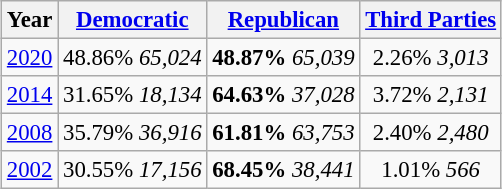<table class="wikitable" style="float:center; margin:1em; font-size:95%;">
<tr>
<th>Year</th>
<th><a href='#'>Democratic</a></th>
<th><a href='#'>Republican</a></th>
<th><a href='#'>Third Parties</a></th>
</tr>
<tr>
<td align="center" ><a href='#'>2020</a></td>
<td align="center" >48.86% <em>65,024</em></td>
<td align="center" ><strong>48.87%</strong> <em>65,039</em></td>
<td align="center" >2.26% <em>3,013</em></td>
</tr>
<tr>
<td align="center" ><a href='#'>2014</a></td>
<td align="center" >31.65% <em>18,134</em></td>
<td align="center" ><strong>64.63%</strong> <em>37,028</em></td>
<td align="center" >3.72% <em>2,131</em></td>
</tr>
<tr>
<td align="center" ><a href='#'>2008</a></td>
<td align="center" >35.79% <em>36,916</em></td>
<td align="center" ><strong>61.81%</strong> <em>63,753</em></td>
<td align="center" >2.40% <em>2,480</em></td>
</tr>
<tr>
<td align="center" ><a href='#'>2002</a></td>
<td align="center" >30.55% <em>17,156</em></td>
<td align="center" ><strong>68.45%</strong> <em>38,441</em></td>
<td align="center" >1.01% <em>566</em></td>
</tr>
</table>
